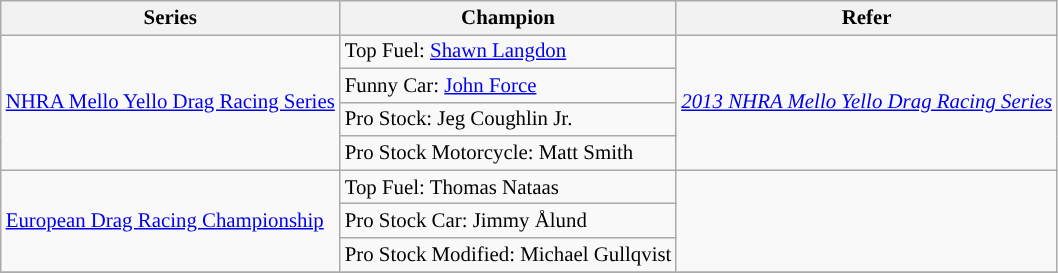<table class="wikitable" style="font-size:87%;">
<tr>
<th>Series</th>
<th>Champion</th>
<th>Refer</th>
</tr>
<tr>
<td rowspan=4><a href='#'>NHRA Mello Yello Drag Racing Series</a></td>
<td>Top Fuel:  <a href='#'>Shawn Langdon</a></td>
<td rowspan=4><em><a href='#'>2013 NHRA Mello Yello Drag Racing Series</a></em></td>
</tr>
<tr>
<td>Funny Car:  <a href='#'>John Force</a></td>
</tr>
<tr>
<td>Pro Stock:  Jeg Coughlin Jr.</td>
</tr>
<tr>
<td>Pro Stock Motorcycle:  Matt Smith</td>
</tr>
<tr>
<td rowspan=3><a href='#'>European Drag Racing Championship</a></td>
<td>Top Fuel:  Thomas Nataas</td>
<td rowspan=3></td>
</tr>
<tr>
<td>Pro Stock Car:  Jimmy Ålund</td>
</tr>
<tr>
<td>Pro Stock Modified:  Michael Gullqvist</td>
</tr>
<tr>
</tr>
</table>
